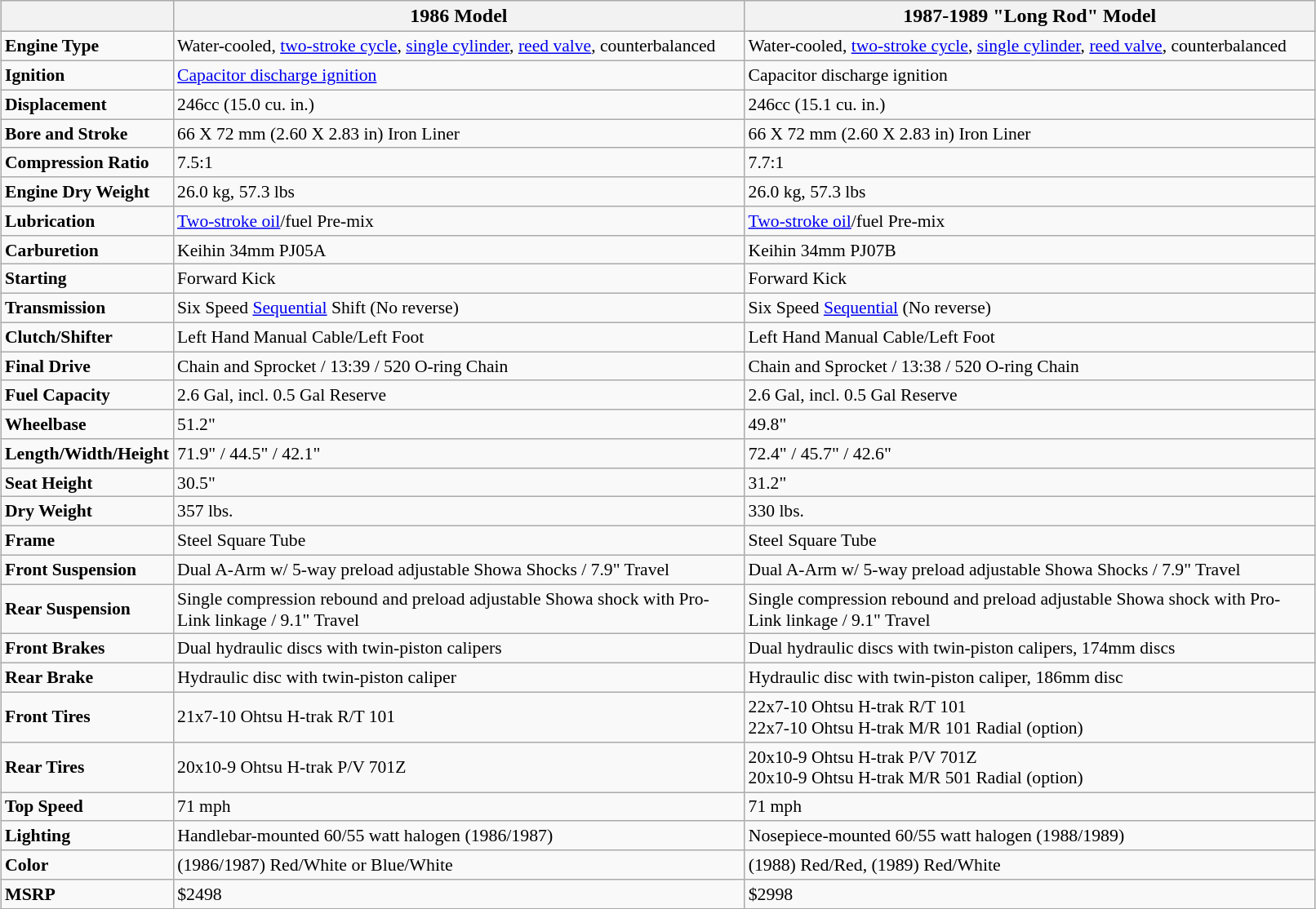<table class="wikitable" style="margin:1em auto; width:85%;">
<tr>
<th></th>
<th>1986 Model</th>
<th>1987-1989 "Long Rod" Model</th>
</tr>
<tr style="font-size: 90%">
<td><strong>Engine Type</strong></td>
<td>Water-cooled, <a href='#'>two-stroke cycle</a>, <a href='#'>single cylinder</a>, <a href='#'>reed valve</a>, counterbalanced</td>
<td>Water-cooled, <a href='#'>two-stroke cycle</a>, <a href='#'>single cylinder</a>, <a href='#'>reed valve</a>, counterbalanced</td>
</tr>
<tr style="font-size: 90%">
<td><strong>Ignition</strong></td>
<td><a href='#'>Capacitor discharge ignition</a></td>
<td>Capacitor discharge ignition</td>
</tr>
<tr style="font-size: 90%">
<td><strong>Displacement</strong></td>
<td>246cc (15.0 cu. in.)</td>
<td>246cc (15.1 cu. in.)</td>
</tr>
<tr style="font-size: 90%">
<td><strong>Bore and Stroke</strong></td>
<td>66 X 72 mm (2.60 X 2.83 in) Iron Liner</td>
<td>66 X 72 mm (2.60 X 2.83 in) Iron Liner</td>
</tr>
<tr style="font-size: 90%">
<td><strong>Compression Ratio</strong></td>
<td>7.5:1</td>
<td>7.7:1</td>
</tr>
<tr style="font-size: 90%">
<td><strong>Engine Dry Weight</strong></td>
<td>26.0 kg, 57.3 lbs</td>
<td>26.0 kg, 57.3 lbs</td>
</tr>
<tr style="font-size: 90%">
<td><strong>Lubrication</strong></td>
<td><a href='#'>Two-stroke oil</a>/fuel Pre-mix</td>
<td><a href='#'>Two-stroke oil</a>/fuel Pre-mix</td>
</tr>
<tr style="font-size: 90%">
<td><strong>Carburetion</strong></td>
<td>Keihin 34mm PJ05A</td>
<td>Keihin 34mm PJ07B</td>
</tr>
<tr style="font-size: 90%">
<td><strong>Starting</strong></td>
<td>Forward Kick</td>
<td>Forward Kick</td>
</tr>
<tr style="font-size: 90%">
<td><strong>Transmission</strong></td>
<td>Six Speed <a href='#'>Sequential</a> Shift (No reverse)</td>
<td>Six Speed <a href='#'>Sequential</a> (No reverse)</td>
</tr>
<tr style="font-size: 90%">
<td><strong>Clutch/Shifter</strong></td>
<td>Left Hand Manual Cable/Left Foot</td>
<td>Left Hand Manual Cable/Left Foot</td>
</tr>
<tr style="font-size: 90%">
<td><strong>Final Drive</strong></td>
<td>Chain and Sprocket / 13:39 / 520 O-ring Chain</td>
<td>Chain and Sprocket / 13:38 / 520 O-ring Chain</td>
</tr>
<tr style="font-size: 90%">
<td><strong>Fuel Capacity</strong></td>
<td>2.6 Gal, incl. 0.5 Gal Reserve</td>
<td>2.6 Gal, incl. 0.5 Gal Reserve</td>
</tr>
<tr style="font-size: 90%">
<td><strong>Wheelbase</strong></td>
<td>51.2"</td>
<td>49.8"</td>
</tr>
<tr style="font-size: 91%">
<td><strong>Length/Width/Height</strong></td>
<td>71.9" / 44.5" / 42.1"</td>
<td>72.4" / 45.7" / 42.6"</td>
</tr>
<tr style="font-size: 90%">
<td><strong>Seat Height</strong></td>
<td>30.5"</td>
<td>31.2"</td>
</tr>
<tr style="font-size: 90%">
<td><strong>Dry Weight</strong></td>
<td>357 lbs.</td>
<td>330 lbs.</td>
</tr>
<tr style="font-size: 90%">
<td><strong>Frame</strong></td>
<td>Steel Square Tube</td>
<td>Steel Square Tube</td>
</tr>
<tr style="font-size: 90%">
<td><strong>Front Suspension</strong></td>
<td>Dual A-Arm w/ 5-way preload adjustable Showa Shocks / 7.9" Travel</td>
<td>Dual A-Arm w/ 5-way preload adjustable Showa Shocks / 7.9" Travel</td>
</tr>
<tr style="font-size: 90%">
<td><strong>Rear Suspension</strong></td>
<td>Single compression rebound and preload adjustable Showa shock with Pro-Link linkage / 9.1" Travel</td>
<td>Single compression rebound and preload adjustable Showa shock with Pro-Link linkage / 9.1" Travel</td>
</tr>
<tr style="font-size: 90%">
<td><strong>Front Brakes</strong></td>
<td>Dual hydraulic discs with twin-piston calipers</td>
<td>Dual hydraulic discs with twin-piston calipers, 174mm discs</td>
</tr>
<tr style="font-size: 91%">
<td><strong>Rear Brake</strong></td>
<td>Hydraulic disc with twin-piston caliper</td>
<td>Hydraulic disc with twin-piston caliper, 186mm disc</td>
</tr>
<tr style="font-size: 90%">
<td><strong>Front Tires</strong></td>
<td>21x7-10 Ohtsu H-trak R/T 101</td>
<td>22x7-10 Ohtsu H-trak R/T 101<br>22x7-10 Ohtsu H-trak M/R 101 Radial (option)</td>
</tr>
<tr style="font-size: 90%">
<td><strong>Rear Tires</strong></td>
<td>20x10-9 Ohtsu H-trak P/V 701Z</td>
<td>20x10-9 Ohtsu H-trak P/V 701Z<br>20x10-9 Ohtsu H-trak M/R 501 Radial (option)</td>
</tr>
<tr style="font-size: 90%">
<td><strong>Top Speed</strong></td>
<td>71 mph</td>
<td>71 mph</td>
</tr>
<tr style="font-size: 91%">
<td><strong>Lighting</strong></td>
<td>Handlebar-mounted 60/55 watt halogen (1986/1987)</td>
<td>Nosepiece-mounted 60/55 watt halogen (1988/1989)</td>
</tr>
<tr style="font-size: 91%">
<td><strong>Color</strong></td>
<td>(1986/1987) Red/White or Blue/White</td>
<td>(1988) Red/Red, (1989) Red/White</td>
</tr>
<tr style="font-size: 91%">
<td><strong>MSRP</strong></td>
<td>$2498</td>
<td>$2998</td>
</tr>
<tr>
</tr>
</table>
